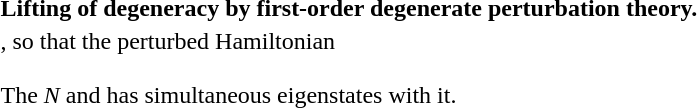<table class="toccolours collapsible collapsed" width="60%" style="text-align:left">
<tr>
<th>Lifting of degeneracy by first-order degenerate perturbation theory.</th>
</tr>
<tr>
<td>, so that the perturbed Hamiltonian<br><br>The <em>N</em> and has simultaneous eigenstates with it.</td>
</tr>
</table>
